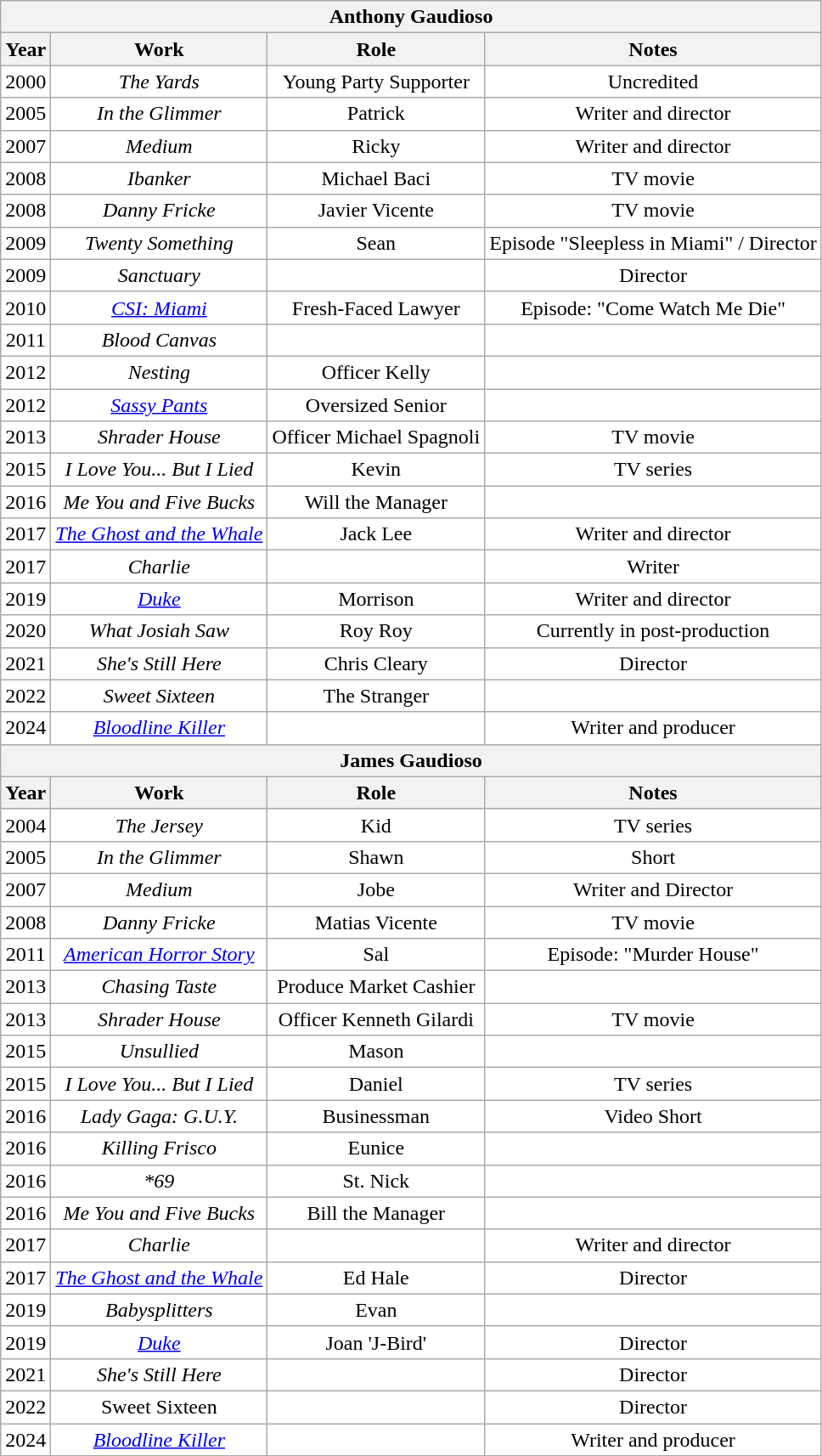<table class="wikitable" rowspan=5; style="text-align: center; background:#ffffff;">
<tr>
<th colspan=4>Anthony Gaudioso</th>
</tr>
<tr>
<th>Year</th>
<th>Work</th>
<th>Role</th>
<th>Notes</th>
</tr>
<tr>
<td>2000</td>
<td><em>The Yards</em></td>
<td>Young Party Supporter</td>
<td>Uncredited</td>
</tr>
<tr>
<td>2005</td>
<td><em>In the Glimmer</em></td>
<td>Patrick</td>
<td>Writer and director</td>
</tr>
<tr>
<td>2007</td>
<td><em>Medium</em></td>
<td>Ricky</td>
<td>Writer and director</td>
</tr>
<tr>
<td>2008</td>
<td><em>Ibanker</em></td>
<td>Michael Baci</td>
<td>TV movie</td>
</tr>
<tr>
<td>2008</td>
<td><em>Danny Fricke</em></td>
<td>Javier Vicente</td>
<td>TV movie</td>
</tr>
<tr>
<td>2009</td>
<td><em>Twenty Something</em></td>
<td>Sean</td>
<td>Episode "Sleepless in Miami" / Director</td>
</tr>
<tr>
<td>2009</td>
<td><em>Sanctuary</em></td>
<td></td>
<td>Director</td>
</tr>
<tr>
<td>2010</td>
<td><em><a href='#'>CSI: Miami</a></em></td>
<td>Fresh-Faced Lawyer</td>
<td>Episode: "Come Watch Me Die"</td>
</tr>
<tr>
<td>2011</td>
<td><em>Blood Canvas</em></td>
<td></td>
<td></td>
</tr>
<tr>
<td>2012</td>
<td><em>Nesting</em></td>
<td>Officer Kelly</td>
<td></td>
</tr>
<tr>
<td>2012</td>
<td><em><a href='#'>Sassy Pants</a></em></td>
<td>Oversized Senior</td>
<td></td>
</tr>
<tr>
<td>2013</td>
<td><em>Shrader House</em></td>
<td>Officer Michael Spagnoli</td>
<td>TV movie</td>
</tr>
<tr>
<td>2015</td>
<td><em>I Love You... But I Lied</em></td>
<td>Kevin</td>
<td>TV series</td>
</tr>
<tr>
<td>2016</td>
<td><em>Me You and Five Bucks</em></td>
<td>Will the Manager</td>
<td></td>
</tr>
<tr>
<td>2017</td>
<td><em><a href='#'>The Ghost and the Whale</a></em></td>
<td>Jack Lee</td>
<td>Writer and director</td>
</tr>
<tr>
<td>2017</td>
<td><em>Charlie</em></td>
<td></td>
<td>Writer</td>
</tr>
<tr>
<td>2019</td>
<td><em><a href='#'>Duke</a></em></td>
<td>Morrison</td>
<td>Writer and director</td>
</tr>
<tr>
<td>2020</td>
<td><em>What Josiah Saw</em></td>
<td>Roy Roy</td>
<td>Currently in post-production</td>
</tr>
<tr>
<td>2021</td>
<td><em>She's Still Here</em></td>
<td>Chris Cleary</td>
<td>Director</td>
</tr>
<tr>
<td>2022</td>
<td><em>Sweet Sixteen</em></td>
<td>The Stranger</td>
</tr>
<tr>
<td>2024</td>
<td><em><a href='#'>Bloodline Killer</a></em></td>
<td></td>
<td>Writer and producer</td>
</tr>
<tr>
<th colspan=4>James Gaudioso</th>
</tr>
<tr>
<th>Year</th>
<th>Work</th>
<th>Role</th>
<th>Notes</th>
</tr>
<tr>
<td>2004</td>
<td><em>The Jersey</em></td>
<td>Kid</td>
<td>TV series</td>
</tr>
<tr>
<td>2005</td>
<td><em>In the Glimmer</em></td>
<td>Shawn</td>
<td>Short</td>
</tr>
<tr>
<td>2007</td>
<td><em>Medium</em></td>
<td>Jobe</td>
<td>Writer and Director</td>
</tr>
<tr>
<td>2008</td>
<td><em>Danny Fricke</em></td>
<td>Matias Vicente</td>
<td>TV movie</td>
</tr>
<tr>
<td>2011</td>
<td><em><a href='#'>American Horror Story</a></em></td>
<td>Sal</td>
<td>Episode: "Murder House"</td>
</tr>
<tr>
<td>2013</td>
<td><em>Chasing Taste</em></td>
<td>Produce Market Cashier</td>
<td></td>
</tr>
<tr>
<td>2013</td>
<td><em>Shrader House</em></td>
<td>Officer Kenneth Gilardi</td>
<td>TV movie</td>
</tr>
<tr>
<td>2015</td>
<td><em>Unsullied</em></td>
<td>Mason</td>
<td></td>
</tr>
<tr>
<td>2015</td>
<td><em>I Love You... But I Lied</em></td>
<td>Daniel</td>
<td>TV series</td>
</tr>
<tr>
<td>2016</td>
<td><em>Lady Gaga: G.U.Y.</em></td>
<td>Businessman</td>
<td>Video Short</td>
</tr>
<tr>
<td>2016</td>
<td><em>Killing Frisco</em></td>
<td>Eunice</td>
<td></td>
</tr>
<tr>
<td>2016</td>
<td><em>*69</em></td>
<td>St. Nick</td>
<td></td>
</tr>
<tr>
<td>2016</td>
<td><em>Me You and Five Bucks</em></td>
<td>Bill the Manager</td>
<td></td>
</tr>
<tr>
<td>2017</td>
<td><em>Charlie</em></td>
<td></td>
<td>Writer and director</td>
</tr>
<tr>
<td>2017</td>
<td><em><a href='#'>The Ghost and the Whale</a></em></td>
<td>Ed Hale</td>
<td>Director</td>
</tr>
<tr>
<td>2019</td>
<td><em>Babysplitters</em></td>
<td>Evan</td>
<td></td>
</tr>
<tr>
<td>2019</td>
<td><em><a href='#'>Duke</a></em></td>
<td>Joan 'J-Bird'</td>
<td>Director</td>
</tr>
<tr>
<td>2021</td>
<td><em>She's Still Here</em></td>
<td></td>
<td>Director</td>
</tr>
<tr>
<td>2022</td>
<td>Sweet Sixteen</td>
<td></td>
<td>Director</td>
</tr>
<tr>
<td>2024</td>
<td><em><a href='#'>Bloodline Killer</a></em></td>
<td></td>
<td>Writer and producer</td>
</tr>
</table>
